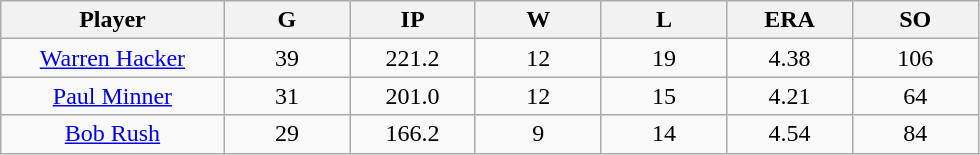<table class="wikitable sortable">
<tr>
<th bgcolor="#DDDDFF" width="16%">Player</th>
<th bgcolor="#DDDDFF" width="9%">G</th>
<th bgcolor="#DDDDFF" width="9%">IP</th>
<th bgcolor="#DDDDFF" width="9%">W</th>
<th bgcolor="#DDDDFF" width="9%">L</th>
<th bgcolor="#DDDDFF" width="9%">ERA</th>
<th bgcolor="#DDDDFF" width="9%">SO</th>
</tr>
<tr align="center">
<td><a href='#'>Warren Hacker</a></td>
<td>39</td>
<td>221.2</td>
<td>12</td>
<td>19</td>
<td>4.38</td>
<td>106</td>
</tr>
<tr align=center>
<td><a href='#'>Paul Minner</a></td>
<td>31</td>
<td>201.0</td>
<td>12</td>
<td>15</td>
<td>4.21</td>
<td>64</td>
</tr>
<tr align=center>
<td><a href='#'>Bob Rush</a></td>
<td>29</td>
<td>166.2</td>
<td>9</td>
<td>14</td>
<td>4.54</td>
<td>84</td>
</tr>
</table>
